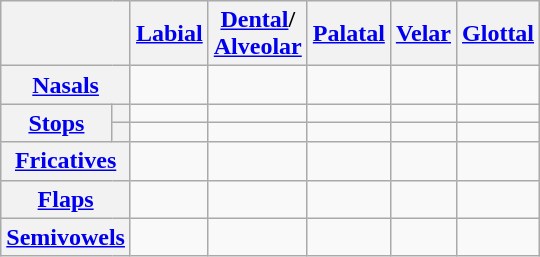<table class="wikitable" style="text-align:center">
<tr>
<th colspan="2"></th>
<th><a href='#'>Labial</a></th>
<th><a href='#'>Dental</a>/<br><a href='#'>Alveolar</a></th>
<th><a href='#'>Palatal</a></th>
<th><a href='#'>Velar</a></th>
<th><a href='#'>Glottal</a></th>
</tr>
<tr>
<th colspan="2"><a href='#'>Nasals</a></th>
<td></td>
<td></td>
<td></td>
<td></td>
<td></td>
</tr>
<tr>
<th rowspan="2"><a href='#'>Stops</a></th>
<th></th>
<td></td>
<td></td>
<td></td>
<td></td>
<td></td>
</tr>
<tr>
<th></th>
<td></td>
<td></td>
<td></td>
<td></td>
<td></td>
</tr>
<tr>
<th colspan="2"><a href='#'>Fricatives</a></th>
<td></td>
<td></td>
<td></td>
<td></td>
<td></td>
</tr>
<tr>
<th colspan="2"><a href='#'>Flaps</a></th>
<td></td>
<td></td>
<td></td>
<td></td>
<td></td>
</tr>
<tr>
<th colspan="2"><a href='#'>Semivowels</a></th>
<td></td>
<td></td>
<td></td>
<td></td>
<td></td>
</tr>
</table>
